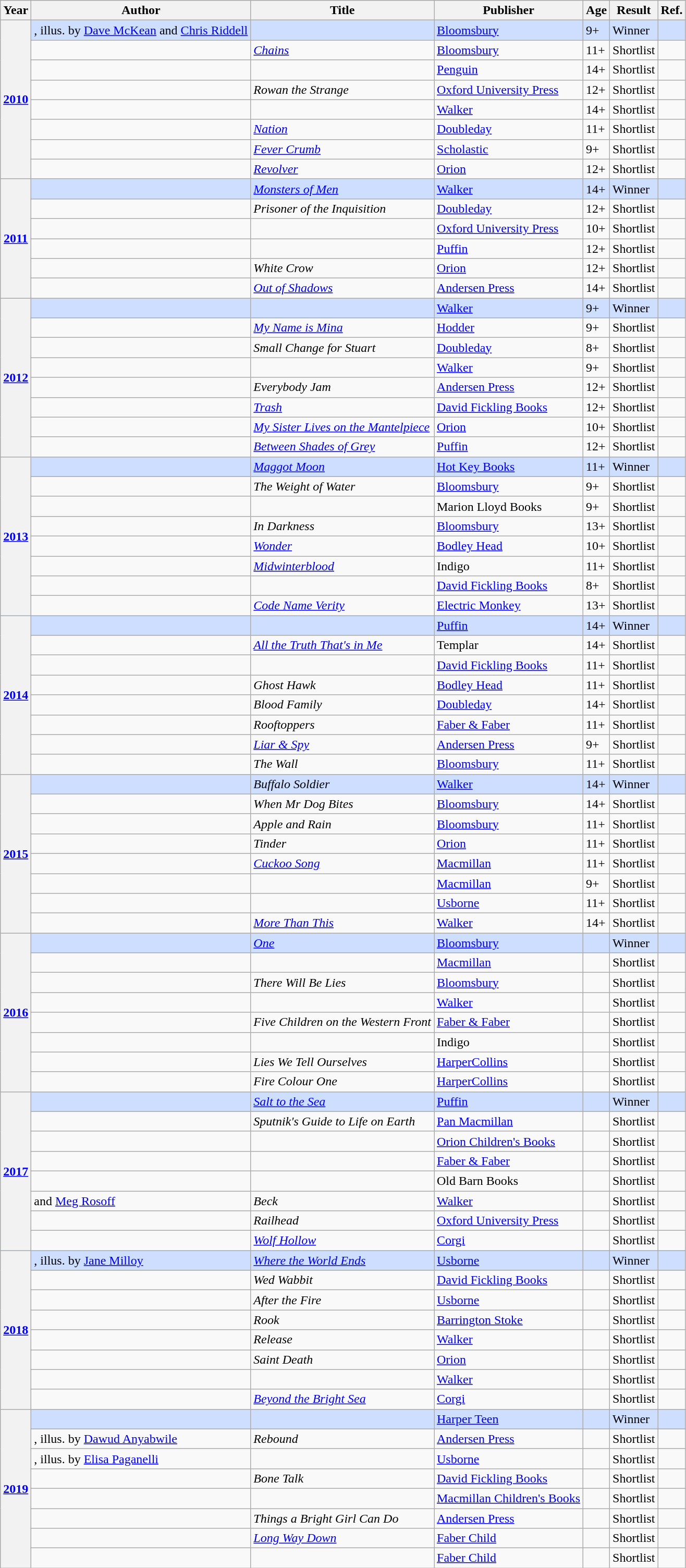<table class="wikitable sortable mw-collapsible">
<tr>
<th>Year</th>
<th>Author</th>
<th>Title</th>
<th>Publisher</th>
<th>Age</th>
<th>Result</th>
<th>Ref.</th>
</tr>
<tr style=background:#cddeff>
<th rowspan="8"><a href='#'>2010</a></th>
<td>, illus. by <a href='#'>Dave McKean</a> and <a href='#'>Chris Riddell</a></td>
<td><em></em></td>
<td><a href='#'>Bloomsbury</a></td>
<td>9+</td>
<td>Winner</td>
<td></td>
</tr>
<tr>
<td></td>
<td><em><a href='#'>Chains</a></em></td>
<td><a href='#'>Bloomsbury</a></td>
<td>11+</td>
<td>Shortlist</td>
<td></td>
</tr>
<tr>
<td></td>
<td><em></em></td>
<td><a href='#'>Penguin</a></td>
<td>14+</td>
<td>Shortlist</td>
<td></td>
</tr>
<tr>
<td></td>
<td><em>Rowan the Strange</em></td>
<td><a href='#'>Oxford University Press</a></td>
<td>12+</td>
<td>Shortlist</td>
<td></td>
</tr>
<tr>
<td></td>
<td></td>
<td><a href='#'>Walker</a></td>
<td>14+</td>
<td>Shortlist</td>
<td></td>
</tr>
<tr>
<td></td>
<td><em><a href='#'>Nation</a></em></td>
<td><a href='#'>Doubleday</a></td>
<td>11+</td>
<td>Shortlist</td>
<td></td>
</tr>
<tr>
<td></td>
<td><em><a href='#'>Fever Crumb</a></em></td>
<td><a href='#'>Scholastic</a></td>
<td>9+</td>
<td>Shortlist</td>
<td></td>
</tr>
<tr>
<td></td>
<td><em><a href='#'>Revolver</a></em></td>
<td><a href='#'>Orion</a></td>
<td>12+</td>
<td>Shortlist</td>
<td></td>
</tr>
<tr style=background:#cddeff>
<th rowspan="6"><a href='#'>2011</a></th>
<td></td>
<td><em><a href='#'>Monsters of Men</a></em></td>
<td><a href='#'>Walker</a></td>
<td>14+</td>
<td>Winner</td>
<td></td>
</tr>
<tr>
<td></td>
<td><em>Prisoner of the Inquisition</em></td>
<td><a href='#'>Doubleday</a></td>
<td>12+</td>
<td>Shortlist</td>
<td></td>
</tr>
<tr>
<td></td>
<td></td>
<td><a href='#'>Oxford University Press</a></td>
<td>10+</td>
<td>Shortlist</td>
<td></td>
</tr>
<tr>
<td></td>
<td><em></em></td>
<td><a href='#'>Puffin</a></td>
<td>12+</td>
<td>Shortlist</td>
<td></td>
</tr>
<tr>
<td></td>
<td><em>White Crow</em></td>
<td><a href='#'>Orion</a></td>
<td>12+</td>
<td>Shortlist</td>
<td></td>
</tr>
<tr>
<td></td>
<td><em><a href='#'>Out of Shadows</a></em></td>
<td><a href='#'>Andersen Press</a></td>
<td>14+</td>
<td>Shortlist</td>
<td></td>
</tr>
<tr style=background:#cddeff>
<th rowspan="8"><a href='#'>2012</a></th>
<td></td>
<td></td>
<td><a href='#'>Walker</a></td>
<td>9+</td>
<td>Winner</td>
<td></td>
</tr>
<tr>
<td></td>
<td><em><a href='#'>My Name is Mina</a></em></td>
<td><a href='#'>Hodder</a></td>
<td>9+</td>
<td>Shortlist</td>
<td></td>
</tr>
<tr>
<td></td>
<td><em>Small Change for Stuart</em></td>
<td><a href='#'>Doubleday</a></td>
<td>8+</td>
<td>Shortlist</td>
<td></td>
</tr>
<tr>
<td></td>
<td></td>
<td><a href='#'>Walker</a></td>
<td>9+</td>
<td>Shortlist</td>
<td></td>
</tr>
<tr>
<td></td>
<td><em>Everybody Jam</em></td>
<td><a href='#'>Andersen Press</a></td>
<td>12+</td>
<td>Shortlist</td>
<td></td>
</tr>
<tr>
<td></td>
<td><em><a href='#'>Trash</a></em></td>
<td><a href='#'>David Fickling Books</a></td>
<td>12+</td>
<td>Shortlist</td>
<td></td>
</tr>
<tr>
<td></td>
<td><em><a href='#'>My Sister Lives on the Mantelpiece</a></em></td>
<td><a href='#'>Orion</a></td>
<td>10+</td>
<td>Shortlist</td>
<td></td>
</tr>
<tr>
<td></td>
<td><em><a href='#'>Between Shades of Grey</a></em></td>
<td><a href='#'>Puffin</a></td>
<td>12+</td>
<td>Shortlist</td>
<td></td>
</tr>
<tr style=background:#cddeff>
<th rowspan="8"><a href='#'>2013</a></th>
<td></td>
<td><em><a href='#'>Maggot Moon</a></em></td>
<td><a href='#'>Hot Key Books</a></td>
<td>11+</td>
<td>Winner</td>
<td></td>
</tr>
<tr>
<td></td>
<td><em>The Weight of Water</em></td>
<td><a href='#'>Bloomsbury</a></td>
<td>9+</td>
<td>Shortlist</td>
<td></td>
</tr>
<tr>
<td></td>
<td><em></em></td>
<td>Marion Lloyd Books</td>
<td>9+</td>
<td>Shortlist</td>
<td></td>
</tr>
<tr>
<td></td>
<td><em>In Darkness</em></td>
<td><a href='#'>Bloomsbury</a></td>
<td>13+</td>
<td>Shortlist</td>
<td></td>
</tr>
<tr>
<td></td>
<td><em><a href='#'>Wonder</a></em></td>
<td><a href='#'>Bodley Head</a></td>
<td>10+</td>
<td>Shortlist</td>
<td></td>
</tr>
<tr>
<td></td>
<td><em><a href='#'>Midwinterblood</a></em></td>
<td>Indigo</td>
<td>11+</td>
<td>Shortlist</td>
<td></td>
</tr>
<tr>
<td></td>
<td><em></em></td>
<td><a href='#'>David Fickling Books</a></td>
<td>8+</td>
<td>Shortlist</td>
<td></td>
</tr>
<tr>
<td></td>
<td><em><a href='#'>Code Name Verity</a></em></td>
<td><a href='#'>Electric Monkey</a></td>
<td>13+</td>
<td>Shortlist</td>
<td></td>
</tr>
<tr style=background:#cddeff>
<th rowspan="8"><a href='#'>2014</a></th>
<td></td>
<td><em></em></td>
<td><a href='#'>Puffin</a></td>
<td>14+</td>
<td>Winner</td>
<td></td>
</tr>
<tr>
<td></td>
<td><em><a href='#'>All the Truth That's in Me</a></em></td>
<td>Templar</td>
<td>14+</td>
<td>Shortlist</td>
<td></td>
</tr>
<tr>
<td></td>
<td><em></em></td>
<td><a href='#'>David Fickling Books</a></td>
<td>11+</td>
<td>Shortlist</td>
<td></td>
</tr>
<tr>
<td></td>
<td><em>Ghost Hawk</em></td>
<td><a href='#'>Bodley Head</a></td>
<td>11+</td>
<td>Shortlist</td>
<td></td>
</tr>
<tr>
<td></td>
<td><em>Blood Family</em></td>
<td><a href='#'>Doubleday</a></td>
<td>14+</td>
<td>Shortlist</td>
<td></td>
</tr>
<tr>
<td></td>
<td><em>Rooftoppers</em></td>
<td><a href='#'>Faber & Faber</a></td>
<td>11+</td>
<td>Shortlist</td>
<td></td>
</tr>
<tr>
<td></td>
<td><em><a href='#'>Liar & Spy</a></em></td>
<td><a href='#'>Andersen Press</a></td>
<td>9+</td>
<td>Shortlist</td>
<td></td>
</tr>
<tr>
<td></td>
<td><em>The Wall</em></td>
<td><a href='#'>Bloomsbury</a></td>
<td>11+</td>
<td>Shortlist</td>
<td></td>
</tr>
<tr style=background:#cddeff>
<th rowspan="8"><a href='#'>2015</a></th>
<td></td>
<td><em>Buffalo Soldier</em></td>
<td><a href='#'>Walker</a></td>
<td>14+</td>
<td>Winner</td>
<td></td>
</tr>
<tr>
<td></td>
<td><em>When Mr Dog Bites</em></td>
<td><a href='#'>Bloomsbury</a></td>
<td>14+</td>
<td>Shortlist</td>
<td></td>
</tr>
<tr>
<td></td>
<td><em>Apple and Rain</em></td>
<td><a href='#'>Bloomsbury</a></td>
<td>11+</td>
<td>Shortlist</td>
<td></td>
</tr>
<tr>
<td></td>
<td><em>Tinder</em></td>
<td><a href='#'>Orion</a></td>
<td>11+</td>
<td>Shortlist</td>
<td></td>
</tr>
<tr>
<td></td>
<td><em><a href='#'>Cuckoo Song</a></em></td>
<td><a href='#'>Macmillan</a></td>
<td>11+</td>
<td>Shortlist</td>
<td></td>
</tr>
<tr>
<td></td>
<td><em></em></td>
<td><a href='#'>Macmillan</a></td>
<td>9+</td>
<td>Shortlist</td>
<td></td>
</tr>
<tr>
<td></td>
<td><em></em></td>
<td><a href='#'>Usborne</a></td>
<td>11+</td>
<td>Shortlist</td>
<td></td>
</tr>
<tr>
<td></td>
<td><em><a href='#'>More Than This</a></em></td>
<td><a href='#'>Walker</a></td>
<td>14+</td>
<td>Shortlist</td>
<td></td>
</tr>
<tr style=background:#cddeff>
<th rowspan="8"><a href='#'>2016</a></th>
<td></td>
<td><em><a href='#'>One</a></em></td>
<td><a href='#'>Bloomsbury</a></td>
<td></td>
<td>Winner</td>
<td></td>
</tr>
<tr>
<td></td>
<td></td>
<td><a href='#'>Macmillan</a></td>
<td></td>
<td>Shortlist</td>
<td></td>
</tr>
<tr>
<td></td>
<td><em>There Will Be Lies</em></td>
<td><a href='#'>Bloomsbury</a></td>
<td></td>
<td>Shortlist</td>
<td></td>
</tr>
<tr>
<td></td>
<td></td>
<td><a href='#'>Walker</a></td>
<td></td>
<td>Shortlist</td>
<td></td>
</tr>
<tr>
<td></td>
<td><em>Five Children on the Western Front</em></td>
<td><a href='#'>Faber & Faber</a></td>
<td></td>
<td>Shortlist</td>
<td></td>
</tr>
<tr>
<td></td>
<td></td>
<td>Indigo</td>
<td></td>
<td>Shortlist</td>
<td></td>
</tr>
<tr>
<td></td>
<td><em>Lies We Tell Ourselves</em></td>
<td><a href='#'>HarperCollins</a></td>
<td></td>
<td>Shortlist</td>
<td></td>
</tr>
<tr>
<td></td>
<td><em>Fire Colour One</em></td>
<td><a href='#'>HarperCollins</a></td>
<td></td>
<td>Shortlist</td>
<td></td>
</tr>
<tr style=background:#cddeff>
<th rowspan="8"><a href='#'>2017</a></th>
<td></td>
<td><em><a href='#'>Salt to the Sea</a></em></td>
<td><a href='#'>Puffin</a></td>
<td></td>
<td>Winner</td>
<td></td>
</tr>
<tr>
<td></td>
<td><em>Sputnik's Guide to Life on Earth</em></td>
<td><a href='#'>Pan Macmillan</a></td>
<td></td>
<td>Shortlist</td>
<td></td>
</tr>
<tr>
<td></td>
<td><em></em></td>
<td><a href='#'>Orion Children's Books</a></td>
<td></td>
<td>Shortlist</td>
<td></td>
</tr>
<tr>
<td></td>
<td><em></em></td>
<td><a href='#'>Faber & Faber</a></td>
<td></td>
<td>Shortlist</td>
<td></td>
</tr>
<tr>
<td></td>
<td><em></em></td>
<td>Old Barn Books</td>
<td></td>
<td>Shortlist</td>
<td></td>
</tr>
<tr>
<td> and <a href='#'>Meg Rosoff</a></td>
<td><em>Beck</em></td>
<td><a href='#'>Walker</a></td>
<td></td>
<td>Shortlist</td>
<td></td>
</tr>
<tr>
<td></td>
<td><em>Railhead</em></td>
<td><a href='#'>Oxford University Press</a></td>
<td></td>
<td>Shortlist</td>
<td></td>
</tr>
<tr>
<td></td>
<td><em><a href='#'>Wolf Hollow</a></em></td>
<td><a href='#'>Corgi</a></td>
<td></td>
<td>Shortlist</td>
<td></td>
</tr>
<tr style=background:#cddeff>
<th rowspan="8"><a href='#'>2018</a></th>
<td>, illus. by <a href='#'>Jane Milloy</a></td>
<td><em><a href='#'>Where the World Ends</a></em></td>
<td><a href='#'>Usborne</a></td>
<td></td>
<td>Winner</td>
<td></td>
</tr>
<tr>
<td></td>
<td><em>Wed Wabbit</em></td>
<td><a href='#'>David Fickling Books</a></td>
<td></td>
<td>Shortlist</td>
<td></td>
</tr>
<tr>
<td></td>
<td><em>After the Fire</em></td>
<td><a href='#'>Usborne</a></td>
<td></td>
<td>Shortlist</td>
<td></td>
</tr>
<tr>
<td></td>
<td><em>Rook</em></td>
<td><a href='#'>Barrington Stoke</a></td>
<td></td>
<td>Shortlist</td>
<td></td>
</tr>
<tr>
<td></td>
<td><em>Release</em></td>
<td><a href='#'>Walker</a></td>
<td></td>
<td>Shortlist</td>
<td></td>
</tr>
<tr>
<td></td>
<td><em>Saint Death</em></td>
<td><a href='#'>Orion</a></td>
<td></td>
<td>Shortlist</td>
<td></td>
</tr>
<tr>
<td></td>
<td></td>
<td><a href='#'>Walker</a></td>
<td></td>
<td>Shortlist</td>
<td></td>
</tr>
<tr>
<td></td>
<td><em><a href='#'>Beyond the Bright Sea</a></em></td>
<td><a href='#'>Corgi</a></td>
<td></td>
<td>Shortlist</td>
<td></td>
</tr>
<tr style=background:#cddeff>
<th rowspan="8"><a href='#'>2019</a></th>
<td></td>
<td></td>
<td><a href='#'>Harper Teen</a></td>
<td></td>
<td>Winner</td>
<td></td>
</tr>
<tr>
<td>, illus. by <a href='#'>Dawud Anyabwile</a></td>
<td><em>Rebound</em></td>
<td><a href='#'>Andersen Press</a></td>
<td></td>
<td>Shortlist</td>
<td></td>
</tr>
<tr>
<td>, illus. by <a href='#'>Elisa Paganelli</a></td>
<td><em></em></td>
<td><a href='#'>Usborne</a></td>
<td></td>
<td>Shortlist</td>
<td></td>
</tr>
<tr>
<td></td>
<td><em>Bone Talk</em></td>
<td><a href='#'>David Fickling Books</a></td>
<td></td>
<td>Shortlist</td>
<td></td>
</tr>
<tr>
<td></td>
<td></td>
<td><a href='#'>Macmillan Children's Books</a></td>
<td></td>
<td>Shortlist</td>
<td></td>
</tr>
<tr>
<td></td>
<td><em>Things a Bright Girl Can Do</em></td>
<td><a href='#'>Andersen Press</a></td>
<td></td>
<td>Shortlist</td>
<td></td>
</tr>
<tr>
<td></td>
<td><em><a href='#'>Long Way Down</a></em></td>
<td><a href='#'>Faber Child</a></td>
<td></td>
<td>Shortlist</td>
<td></td>
</tr>
<tr>
<td></td>
<td><em></em></td>
<td><a href='#'>Faber Child</a></td>
<td></td>
<td>Shortlist</td>
<td></td>
</tr>
</table>
